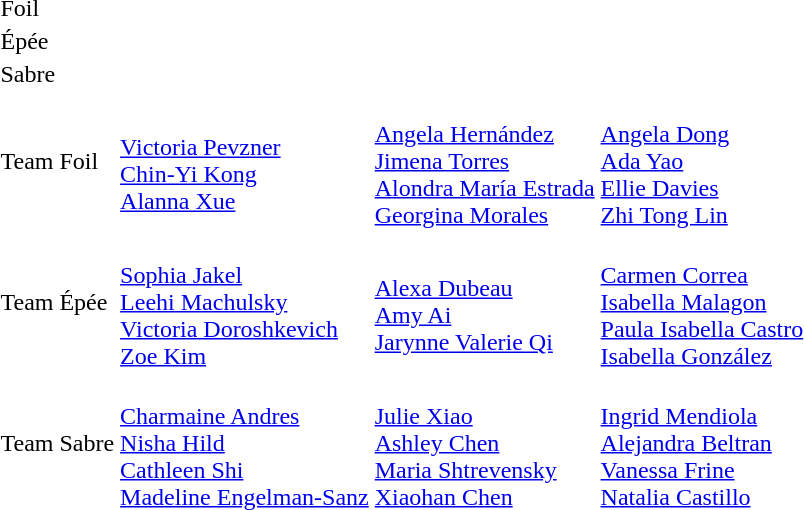<table>
<tr>
<td rowspan=2>Foil</td>
<td rowspan=2></td>
<td rowspan=2></td>
<td></td>
</tr>
<tr>
<td></td>
</tr>
<tr>
<td rowspan=2>Épée</td>
<td rowspan=2></td>
<td rowspan=2></td>
<td></td>
</tr>
<tr>
<td></td>
</tr>
<tr>
<td rowspan=2>Sabre</td>
<td rowspan=2></td>
<td rowspan=2></td>
<td></td>
</tr>
<tr>
<td></td>
</tr>
<tr>
<td>Team Foil</td>
<td><br><a href='#'>Victoria Pevzner</a><br><a href='#'>Chin-Yi Kong</a><br><a href='#'>Alanna Xue</a></td>
<td><br><a href='#'>Angela Hernández</a><br><a href='#'>Jimena Torres</a><br><a href='#'>Alondra María Estrada</a><br><a href='#'>Georgina Morales</a></td>
<td><br><a href='#'>Angela Dong</a><br><a href='#'>Ada Yao</a><br><a href='#'>Ellie Davies</a><br><a href='#'>Zhi Tong Lin</a></td>
</tr>
<tr>
<td>Team Épée</td>
<td><br><a href='#'>Sophia Jakel</a><br><a href='#'>Leehi Machulsky</a><br><a href='#'>Victoria Doroshkevich</a><br><a href='#'>Zoe Kim</a></td>
<td><br><a href='#'>Alexa Dubeau</a><br><a href='#'>Amy Ai</a><br><a href='#'>Jarynne Valerie Qi</a></td>
<td><br><a href='#'>Carmen Correa</a><br><a href='#'>Isabella Malagon</a><br><a href='#'>Paula Isabella Castro</a><br><a href='#'>Isabella González</a></td>
</tr>
<tr>
<td>Team Sabre</td>
<td><br><a href='#'>Charmaine Andres</a><br><a href='#'>Nisha Hild</a><br><a href='#'>Cathleen Shi</a><br><a href='#'>Madeline Engelman-Sanz</a></td>
<td><br><a href='#'>Julie Xiao</a><br><a href='#'>Ashley Chen</a><br><a href='#'>Maria Shtrevensky</a><br><a href='#'>Xiaohan Chen</a></td>
<td><br><a href='#'>Ingrid Mendiola</a><br><a href='#'>Alejandra Beltran</a><br><a href='#'>Vanessa Frine</a><br><a href='#'>Natalia Castillo</a></td>
</tr>
</table>
